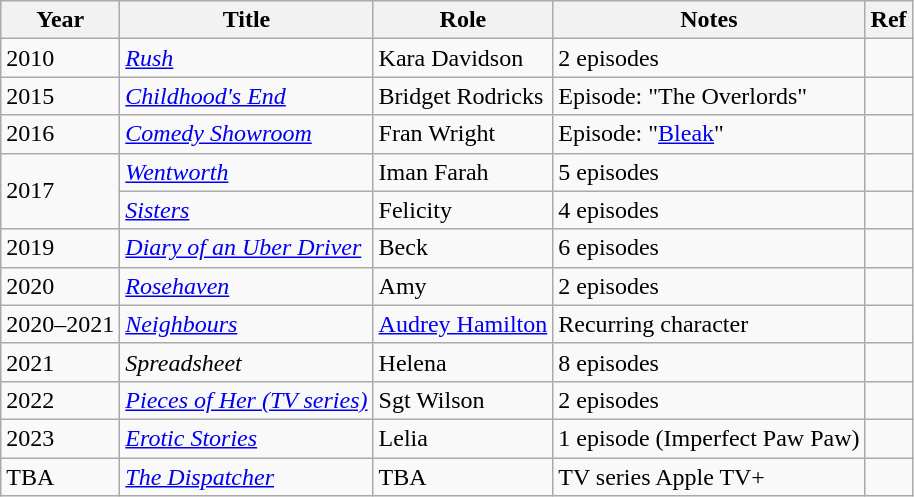<table class="wikitable sortable">
<tr>
<th>Year</th>
<th>Title</th>
<th>Role</th>
<th>Notes</th>
<th>Ref</th>
</tr>
<tr>
<td>2010</td>
<td><em><a href='#'>Rush</a></em></td>
<td>Kara Davidson</td>
<td>2 episodes</td>
<td></td>
</tr>
<tr>
<td>2015</td>
<td><em><a href='#'>Childhood's End</a></em></td>
<td>Bridget Rodricks</td>
<td>Episode: "The Overlords"</td>
<td></td>
</tr>
<tr>
<td>2016</td>
<td><em><a href='#'>Comedy Showroom</a></em></td>
<td>Fran Wright</td>
<td>Episode: "<a href='#'>Bleak</a>"</td>
<td></td>
</tr>
<tr>
<td rowspan="2">2017</td>
<td><em><a href='#'>Wentworth</a></em></td>
<td>Iman Farah</td>
<td>5 episodes</td>
<td></td>
</tr>
<tr>
<td><em><a href='#'>Sisters</a></em></td>
<td>Felicity</td>
<td>4 episodes</td>
<td></td>
</tr>
<tr>
<td>2019</td>
<td><em><a href='#'>Diary of an Uber Driver</a></em></td>
<td>Beck</td>
<td>6 episodes</td>
<td></td>
</tr>
<tr>
<td>2020</td>
<td><em><a href='#'>Rosehaven</a></em></td>
<td>Amy</td>
<td>2 episodes</td>
<td></td>
</tr>
<tr>
<td>2020–2021</td>
<td><em><a href='#'>Neighbours</a></em></td>
<td><a href='#'>Audrey Hamilton</a></td>
<td>Recurring character</td>
<td></td>
</tr>
<tr>
<td>2021</td>
<td><em>Spreadsheet</em></td>
<td>Helena</td>
<td>8 episodes</td>
<td></td>
</tr>
<tr>
<td>2022</td>
<td><em><a href='#'>Pieces of Her (TV series)</a></em></td>
<td>Sgt Wilson</td>
<td>2 episodes</td>
<td></td>
</tr>
<tr>
<td>2023</td>
<td><em><a href='#'>Erotic Stories</a></em></td>
<td>Lelia</td>
<td>1 episode (Imperfect Paw Paw)</td>
<td></td>
</tr>
<tr>
<td>TBA</td>
<td><em><a href='#'>The Dispatcher</a></em></td>
<td>TBA</td>
<td>TV series Apple TV+</td>
<td></td>
</tr>
</table>
